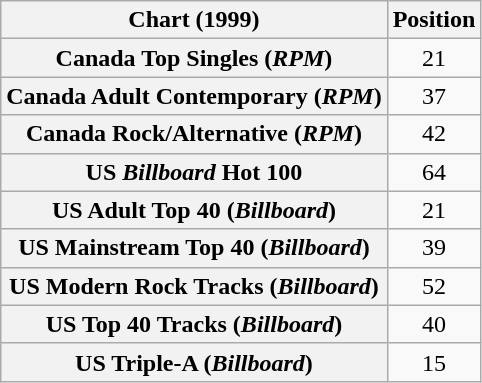<table class="wikitable sortable plainrowheaders" style="text-align:center">
<tr>
<th>Chart (1999)</th>
<th>Position</th>
</tr>
<tr>
<th scope="row">Canada Top Singles (<em>RPM</em>)</th>
<td>21</td>
</tr>
<tr>
<th scope="row">Canada Adult Contemporary (<em>RPM</em>)</th>
<td>37</td>
</tr>
<tr>
<th scope="row">Canada Rock/Alternative (<em>RPM</em>)</th>
<td>42</td>
</tr>
<tr>
<th scope="row">US <em>Billboard</em> Hot 100</th>
<td>64</td>
</tr>
<tr>
<th scope="row">US Adult Top 40 (<em>Billboard</em>)</th>
<td>21</td>
</tr>
<tr>
<th scope="row">US Mainstream Top 40 (<em>Billboard</em>)</th>
<td>39</td>
</tr>
<tr>
<th scope="row">US Modern Rock Tracks (<em>Billboard</em>)</th>
<td>52</td>
</tr>
<tr>
<th scope="row">US Top 40 Tracks (<em>Billboard</em>)</th>
<td>40</td>
</tr>
<tr>
<th scope="row">US Triple-A (<em>Billboard</em>)</th>
<td>15</td>
</tr>
</table>
